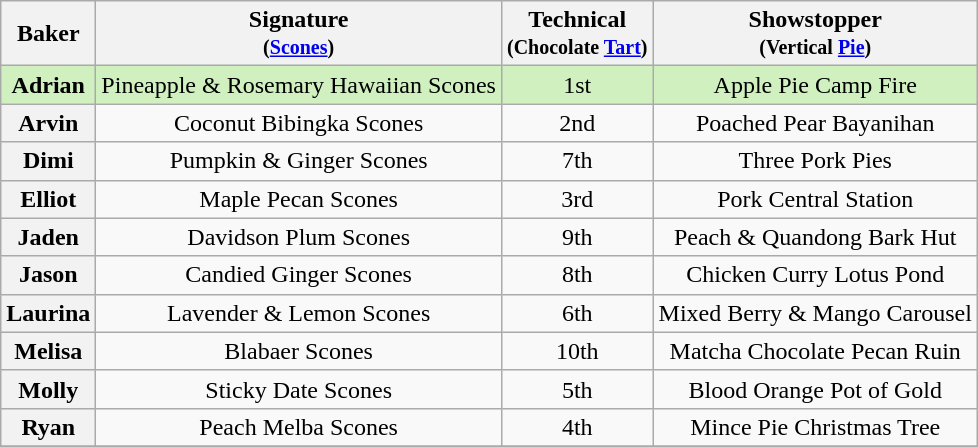<table class="wikitable sortable" style="text-align:center">
<tr>
<th>Baker</th>
<th class="unsortable">Signature<br><small>(<a href='#'>Scones</a>)</small></th>
<th>Technical<br><small>(Chocolate <a href='#'>Tart</a>)</small></th>
<th class="unsortable">Showstopper<br><small>(Vertical <a href='#'>Pie</a>)</small></th>
</tr>
<tr style="background:#d0f0c0;">
<th style="background:#d0f0c0;">Adrian</th>
<td>Pineapple & Rosemary Hawaiian Scones</td>
<td>1st</td>
<td>Apple Pie Camp Fire</td>
</tr>
<tr>
<th>Arvin</th>
<td>Coconut Bibingka Scones</td>
<td>2nd</td>
<td>Poached Pear Bayanihan</td>
</tr>
<tr>
<th>Dimi</th>
<td>Pumpkin & Ginger Scones</td>
<td>7th</td>
<td>Three Pork Pies</td>
</tr>
<tr>
<th>Elliot</th>
<td>Maple Pecan Scones</td>
<td>3rd</td>
<td>Pork Central Station</td>
</tr>
<tr>
<th>Jaden</th>
<td>Davidson Plum Scones</td>
<td>9th</td>
<td>Peach & Quandong Bark Hut</td>
</tr>
<tr>
<th>Jason</th>
<td>Candied Ginger Scones</td>
<td>8th</td>
<td>Chicken Curry Lotus Pond</td>
</tr>
<tr>
<th>Laurina</th>
<td>Lavender & Lemon Scones</td>
<td>6th</td>
<td>Mixed Berry & Mango Carousel</td>
</tr>
<tr>
<th>Melisa</th>
<td>Blabaer Scones</td>
<td>10th</td>
<td>Matcha Chocolate Pecan Ruin</td>
</tr>
<tr>
<th>Molly</th>
<td>Sticky Date Scones</td>
<td>5th</td>
<td>Blood Orange Pot of Gold</td>
</tr>
<tr>
<th>Ryan</th>
<td>Peach Melba Scones</td>
<td>4th</td>
<td>Mince Pie Christmas Tree</td>
</tr>
<tr>
</tr>
</table>
